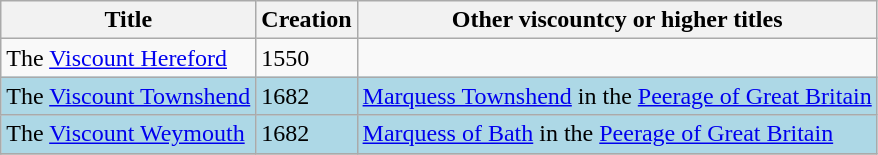<table class="wikitable">
<tr>
<th>Title</th>
<th>Creation</th>
<th>Other viscountcy or higher titles</th>
</tr>
<tr>
<td>The <a href='#'>Viscount Hereford</a></td>
<td>1550</td>
<td></td>
</tr>
<tr style="background:#ADD8E6;">
<td>The <a href='#'>Viscount Townshend</a></td>
<td>1682</td>
<td><a href='#'>Marquess Townshend</a> in the <a href='#'>Peerage of Great Britain</a></td>
</tr>
<tr style="background:#ADD8E6;">
<td>The <a href='#'>Viscount Weymouth</a></td>
<td>1682</td>
<td><a href='#'>Marquess of Bath</a> in the <a href='#'>Peerage of Great Britain</a></td>
</tr>
<tr>
</tr>
</table>
